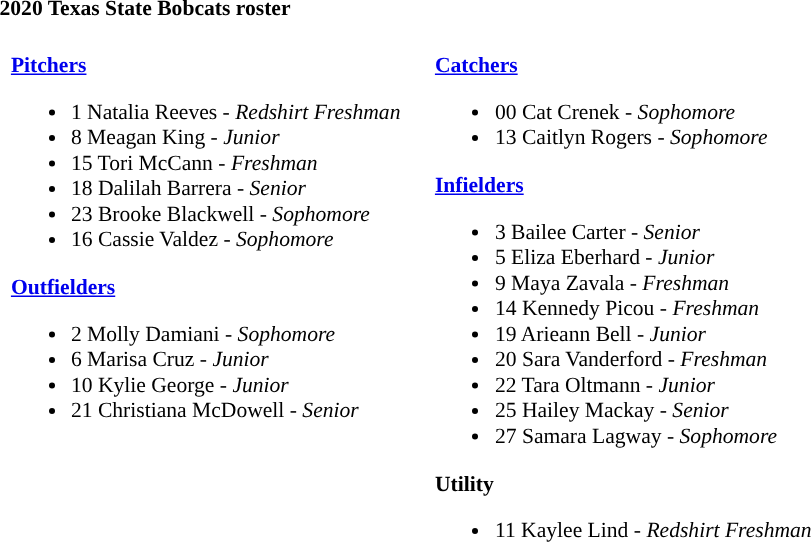<table class="toccolours" style="text-align: left; font-size:90%;">
<tr>
<th colspan="9">2020 Texas State Bobcats roster</th>
</tr>
<tr>
<td width="03"> </td>
<td valign="top"><br><strong><a href='#'>Pitchers</a></strong><ul><li>1 Natalia Reeves - <em>Redshirt Freshman</em></li><li>8 Meagan King - <em>Junior</em></li><li>15 Tori McCann - <em>Freshman</em></li><li>18 Dalilah Barrera - <em>Senior</em></li><li>23 Brooke Blackwell - <em>Sophomore</em></li><li>16 Cassie Valdez - <em>Sophomore</em></li></ul><strong><a href='#'>Outfielders</a></strong><ul><li>2 Molly Damiani - <em>Sophomore</em></li><li>6 Marisa Cruz - <em>Junior</em></li><li>10 Kylie George - <em>Junior</em></li><li>21 Christiana McDowell - <em>Senior</em></li></ul></td>
<td width="15"> </td>
<td valign="top"><br><strong><a href='#'>Catchers</a></strong><ul><li>00 Cat Crenek - <em>Sophomore</em></li><li>13 Caitlyn Rogers - <em>Sophomore</em></li></ul><strong><a href='#'>Infielders</a></strong><ul><li>3 Bailee Carter - <em>Senior</em></li><li>5 Eliza Eberhard - <em>Junior</em></li><li>9 Maya Zavala - <em>Freshman</em></li><li>14 Kennedy Picou - <em>Freshman</em></li><li>19 Arieann Bell - <em>Junior</em></li><li>20 Sara Vanderford - <em>Freshman</em></li><li>22 Tara Oltmann - <em>Junior</em></li><li>25 Hailey Mackay - <em>Senior</em></li><li>27 Samara Lagway - <em>Sophomore</em></li></ul><strong>Utility</strong><ul><li>11 Kaylee Lind - <em>Redshirt Freshman</em></li></ul></td>
</tr>
</table>
